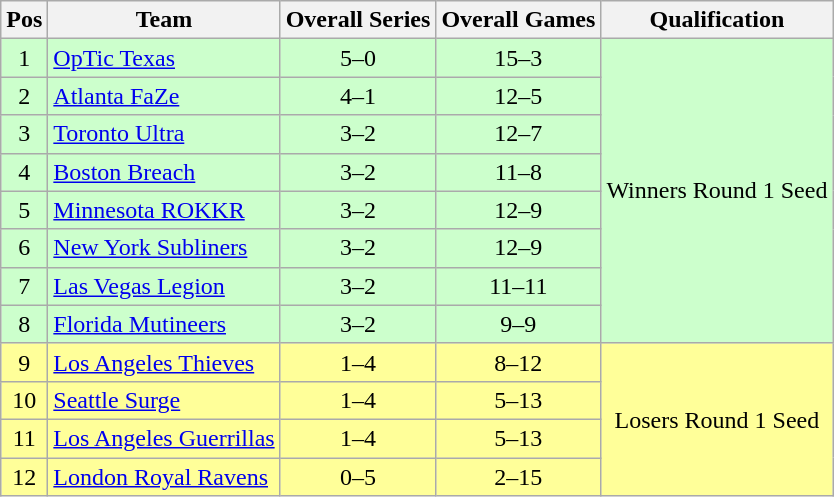<table class="wikitable" style="text-align:center">
<tr>
<th>Pos</th>
<th>Team</th>
<th>Overall Series</th>
<th>Overall Games</th>
<th>Qualification</th>
</tr>
<tr style="background:#CCFFCC">
<td>1</td>
<td style="text-align:left"><a href='#'>OpTic Texas</a></td>
<td>5–0</td>
<td>15–3</td>
<td rowspan="8">Winners Round 1 Seed</td>
</tr>
<tr style="background:#CCFFCC">
<td>2</td>
<td style="text-align:left"><a href='#'>Atlanta FaZe</a></td>
<td>4–1</td>
<td>12–5</td>
</tr>
<tr style="background:#CCFFCC">
<td>3</td>
<td style="text-align:left"><a href='#'>Toronto Ultra</a></td>
<td>3–2</td>
<td>12–7</td>
</tr>
<tr style="background:#CCFFCC">
<td>4</td>
<td style="text-align:left"><a href='#'>Boston Breach</a></td>
<td>3–2</td>
<td>11–8</td>
</tr>
<tr style="background:#CCFFCC">
<td>5</td>
<td style="text-align:left"><a href='#'>Minnesota ROKKR</a></td>
<td>3–2</td>
<td>12–9</td>
</tr>
<tr style="background:#CCFFCC">
<td>6</td>
<td style="text-align:left"><a href='#'>New York Subliners</a></td>
<td>3–2</td>
<td>12–9</td>
</tr>
<tr style="background:#CCFFCC">
<td>7</td>
<td style="text-align:left"><a href='#'>Las Vegas Legion</a></td>
<td>3–2</td>
<td>11–11</td>
</tr>
<tr style="background:#CCFFCC">
<td>8</td>
<td style="text-align:left"><a href='#'>Florida Mutineers</a></td>
<td>3–2</td>
<td>9–9</td>
</tr>
<tr style="background:#FFFF99">
<td>9</td>
<td style="text-align:left"><a href='#'>Los Angeles Thieves</a></td>
<td>1–4</td>
<td>8–12</td>
<td rowspan="4">Losers Round 1 Seed</td>
</tr>
<tr style="background:#FFFF99">
<td>10</td>
<td style="text-align:left"><a href='#'>Seattle Surge</a></td>
<td>1–4</td>
<td>5–13</td>
</tr>
<tr style="background:#FFFF99">
<td>11</td>
<td style="text-align:left"><a href='#'>Los Angeles Guerrillas</a></td>
<td>1–4</td>
<td>5–13</td>
</tr>
<tr style="background:#FFFF99">
<td>12</td>
<td style="text-align:left"><a href='#'>London Royal Ravens</a></td>
<td>0–5</td>
<td>2–15</td>
</tr>
</table>
